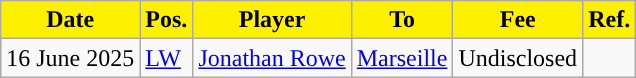<table class="wikitable plainrowheaders sortable">
<tr>
<th style="background:#fff000;color:#000000;">Date</th>
<th style="background:#fff000;color:#000000;">Pos.</th>
<th style="background:#fff000;color:#000000;">Player</th>
<th style="background:#fff000;color:#000000;">To</th>
<th style="background:#fff000;color:#000000;">Fee</th>
<th style="background:#fff000;color:#000000;">Ref.</th>
</tr>
<tr>
<td>16 June 2025</td>
<td><a href='#'>LW</a></td>
<td> <a href='#'>Jonathan Rowe</a></td>
<td> <a href='#'>Marseille</a></td>
<td>Undisclosed</td>
<td></td>
</tr>
</table>
